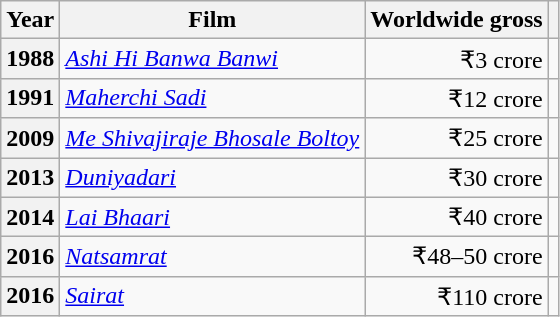<table class="wikitable sortable plainrowheaders">
<tr>
<th scope="col">Year</th>
<th scope="col">Film</th>
<th scope="col">Worldwide gross</th>
<th scope="col" class="unsortable"></th>
</tr>
<tr>
<th scope="row">1988</th>
<td><em><a href='#'>Ashi Hi Banwa Banwi</a></em></td>
<td align="right">₹3 crore</td>
<td align="center"></td>
</tr>
<tr>
<th scope="row">1991</th>
<td><em><a href='#'>Maherchi Sadi</a></em></td>
<td align="right">₹12 crore</td>
<td align="center"></td>
</tr>
<tr>
<th scope="row">2009</th>
<td><em><a href='#'>Me Shivajiraje Bhosale Boltoy</a></em></td>
<td align="right">₹25 crore</td>
<td align="center"></td>
</tr>
<tr>
<th scope="row">2013</th>
<td><em><a href='#'>Duniyadari</a></em></td>
<td align="right">₹30 crore</td>
<td align="center"></td>
</tr>
<tr>
<th scope="row">2014</th>
<td><em><a href='#'>Lai Bhaari</a></em></td>
<td align="right">₹40 crore</td>
<td align="center"></td>
</tr>
<tr>
<th scope="row">2016</th>
<td><em><a href='#'>Natsamrat</a></em></td>
<td align="right">₹48–50 crore</td>
<td align="center"></td>
</tr>
<tr>
<th scope="row">2016</th>
<td><em><a href='#'>Sairat</a></em></td>
<td align="right">₹110 crore</td>
<td align="center"></td>
</tr>
</table>
